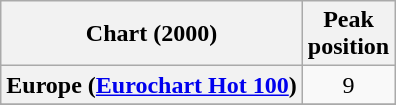<table class="wikitable sortable plainrowheaders" style="text-align:center">
<tr>
<th>Chart (2000)</th>
<th>Peak<br>position</th>
</tr>
<tr>
<th scope="row">Europe (<a href='#'>Eurochart Hot 100</a>)</th>
<td>9</td>
</tr>
<tr>
</tr>
<tr>
</tr>
<tr>
</tr>
</table>
